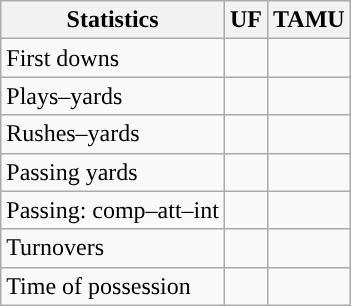<table class="wikitable" style="float:left">
<tr>
<th>Statistics</th>
<th>UF</th>
<th>TAMU</th>
</tr>
<tr>
<td>First downs</td>
<td></td>
<td></td>
</tr>
<tr>
<td>Plays–yards</td>
<td></td>
<td></td>
</tr>
<tr>
<td>Rushes–yards</td>
<td></td>
<td></td>
</tr>
<tr>
<td>Passing yards</td>
<td></td>
<td></td>
</tr>
<tr>
<td>Passing: comp–att–int</td>
<td></td>
<td></td>
</tr>
<tr>
<td>Turnovers</td>
<td></td>
<td></td>
</tr>
<tr>
<td>Time of possession</td>
<td></td>
<td></td>
</tr>
</table>
